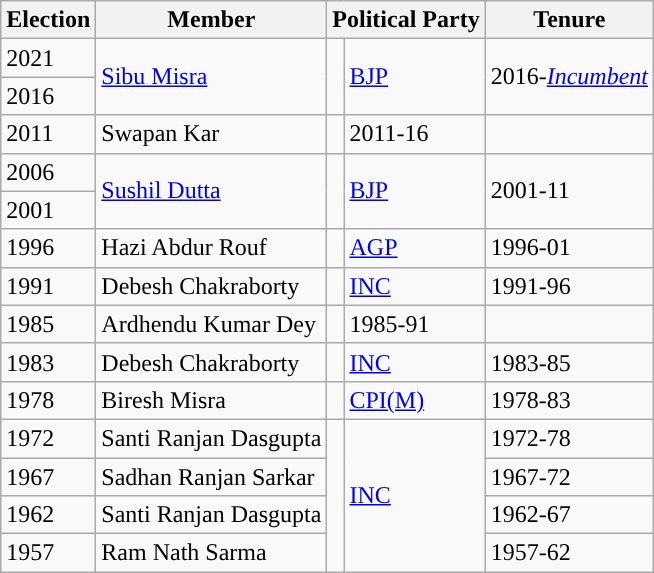<table class="wikitable sortable">
<tr>
<th>Election</th>
<th>Member</th>
<th colspan="2">Political Party</th>
<th>Tenure</th>
</tr>
<tr>
<td>2021</td>
<td rowspan=2><a href='#'>Sibu Misra</a></td>
<td rowspan=2 style="background-color: "></td>
<td rowspan=2><a href='#'>BJP</a></td>
<td rowspan=2>2016-<em><a href='#'>Incumbent</a></em></td>
</tr>
<tr>
<td>2016</td>
</tr>
<tr>
<td>2011</td>
<td>Swapan Kar</td>
<td></td>
<td>2011-16</td>
</tr>
<tr>
<td>2006</td>
<td rowspan=2><a href='#'>Sushil Dutta</a></td>
<td rowspan=2 style="background-color: "></td>
<td rowspan=2><a href='#'>BJP</a></td>
<td rowspan=2>2001-11</td>
</tr>
<tr>
<td>2001</td>
</tr>
<tr>
<td>1996</td>
<td>Hazi Abdur Rouf</td>
<td style="background-color:"></td>
<td><a href='#'>AGP</a></td>
<td>1996-01</td>
</tr>
<tr>
<td>1991</td>
<td>Debesh Chakraborty</td>
<td style="background-color:"></td>
<td><a href='#'>INC</a></td>
<td>1991-96</td>
</tr>
<tr>
<td>1985</td>
<td>Ardhendu Kumar Dey</td>
<td></td>
<td>1985-91</td>
</tr>
<tr>
<td>1983</td>
<td>Debesh Chakraborty</td>
<td style="background-color:"></td>
<td><a href='#'>INC</a></td>
<td>1983-85</td>
</tr>
<tr>
<td>1978</td>
<td>Biresh Misra</td>
<td style="background-color:"></td>
<td><a href='#'>CPI(M)</a></td>
<td>1978-83</td>
</tr>
<tr>
<td>1972</td>
<td>Santi Ranjan Dasgupta</td>
<td rowspan=4 style="background-color:"></td>
<td rowspan=4><a href='#'>INC</a></td>
<td>1972-78</td>
</tr>
<tr>
<td>1967</td>
<td>Sadhan Ranjan Sarkar</td>
<td>1967-72</td>
</tr>
<tr>
<td>1962</td>
<td>Santi Ranjan Dasgupta</td>
<td>1962-67</td>
</tr>
<tr>
<td>1957</td>
<td>Ram Nath Sarma</td>
<td>1957-62</td>
</tr>
</table>
